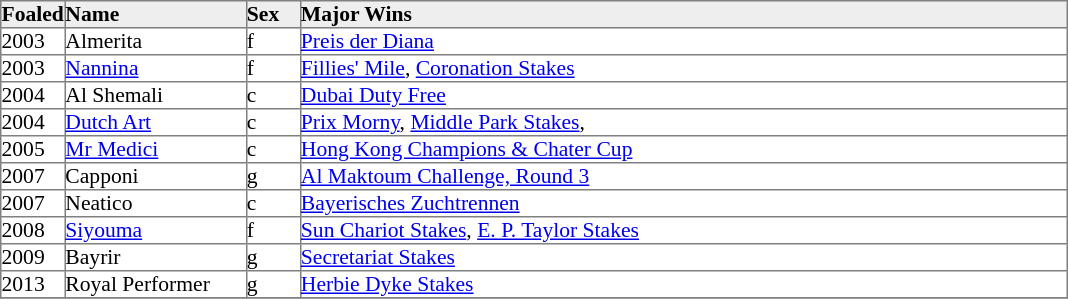<table border="1" cellpadding="0" style="border-collapse: collapse; font-size:90%">
<tr bgcolor="#eeeeee">
<td width="35px"><strong>Foaled</strong></td>
<td width="120px"><strong>Name</strong></td>
<td width="35px"><strong>Sex</strong></td>
<td width="510px"><strong>Major Wins</strong></td>
</tr>
<tr>
<td>2003</td>
<td>Almerita</td>
<td>f</td>
<td><a href='#'>Preis der Diana</a></td>
</tr>
<tr>
<td>2003</td>
<td><a href='#'>Nannina</a></td>
<td>f</td>
<td><a href='#'>Fillies' Mile</a>, <a href='#'>Coronation Stakes</a></td>
</tr>
<tr>
<td>2004</td>
<td>Al Shemali</td>
<td>c</td>
<td><a href='#'>Dubai Duty Free</a></td>
</tr>
<tr>
<td>2004</td>
<td><a href='#'>Dutch Art</a></td>
<td>c</td>
<td><a href='#'>Prix Morny</a>, <a href='#'>Middle Park Stakes</a>,</td>
</tr>
<tr>
<td>2005</td>
<td><a href='#'>Mr Medici</a></td>
<td>c</td>
<td><a href='#'>Hong Kong Champions & Chater Cup</a></td>
</tr>
<tr>
<td>2007</td>
<td>Capponi</td>
<td>g</td>
<td><a href='#'>Al Maktoum Challenge, Round 3</a></td>
</tr>
<tr>
<td>2007</td>
<td>Neatico</td>
<td>c</td>
<td><a href='#'>Bayerisches Zuchtrennen</a></td>
</tr>
<tr>
<td>2008</td>
<td><a href='#'>Siyouma</a></td>
<td>f</td>
<td><a href='#'>Sun Chariot Stakes</a>, <a href='#'>E. P. Taylor Stakes</a></td>
</tr>
<tr>
<td>2009</td>
<td>Bayrir</td>
<td>g</td>
<td><a href='#'>Secretariat Stakes</a></td>
</tr>
<tr>
<td>2013</td>
<td>Royal Performer</td>
<td>g</td>
<td><a href='#'>Herbie Dyke Stakes</a></td>
</tr>
<tr>
</tr>
</table>
